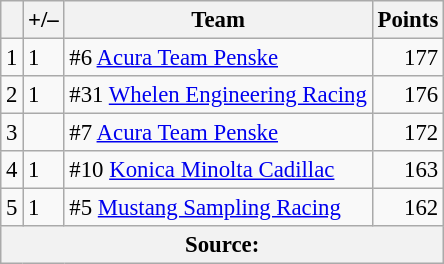<table class="wikitable" style="font-size: 95%;">
<tr>
<th scope="col"></th>
<th scope="col">+/–</th>
<th scope="col">Team</th>
<th scope="col">Points</th>
</tr>
<tr>
<td align=center>1</td>
<td align="left"> 1</td>
<td> #6 <a href='#'>Acura Team Penske</a></td>
<td align=right>177</td>
</tr>
<tr>
<td align=center>2</td>
<td align="left"> 1</td>
<td> #31 <a href='#'>Whelen Engineering Racing</a></td>
<td align=right>176</td>
</tr>
<tr>
<td align=center>3</td>
<td align="left"></td>
<td> #7 <a href='#'>Acura Team Penske</a></td>
<td align=right>172</td>
</tr>
<tr>
<td align=center>4</td>
<td align="left"> 1</td>
<td> #10 <a href='#'>Konica Minolta Cadillac</a></td>
<td align=right>163</td>
</tr>
<tr>
<td align=center>5</td>
<td align="left"> 1</td>
<td> #5 <a href='#'>Mustang Sampling Racing</a></td>
<td align=right>162</td>
</tr>
<tr>
<th colspan=5>Source:</th>
</tr>
</table>
